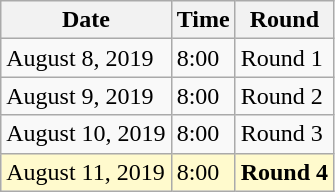<table class="wikitable">
<tr>
<th>Date</th>
<th>Time</th>
<th>Round</th>
</tr>
<tr>
<td>August 8, 2019</td>
<td>8:00</td>
<td>Round 1</td>
</tr>
<tr>
<td>August 9, 2019</td>
<td>8:00</td>
<td>Round 2</td>
</tr>
<tr>
<td>August 10, 2019</td>
<td>8:00</td>
<td>Round 3</td>
</tr>
<tr style=background:lemonchiffon>
<td>August 11, 2019</td>
<td>8:00</td>
<td><strong>Round 4</strong></td>
</tr>
</table>
